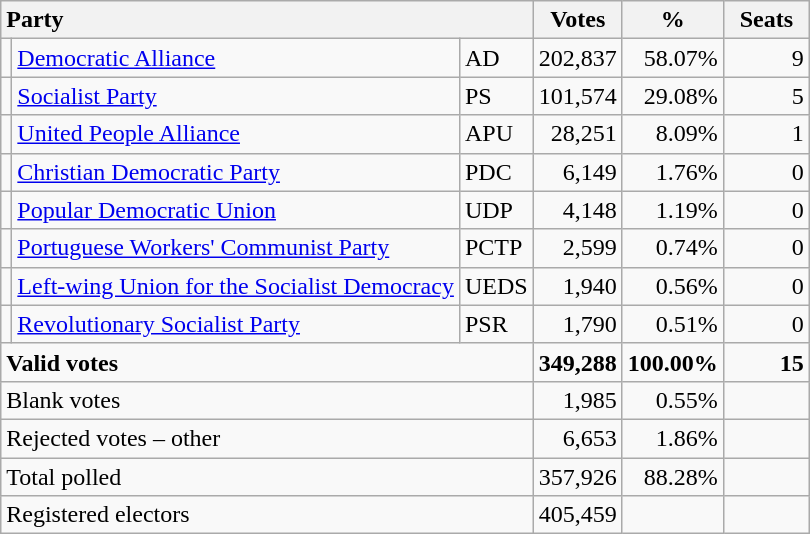<table class="wikitable" border="1" style="text-align:right;">
<tr>
<th style="text-align:left;" colspan=3>Party</th>
<th align=center width="50">Votes</th>
<th align=center width="50">%</th>
<th align=center width="50">Seats</th>
</tr>
<tr>
<td></td>
<td align=left><a href='#'>Democratic Alliance</a></td>
<td align=left>AD</td>
<td>202,837</td>
<td>58.07%</td>
<td>9</td>
</tr>
<tr>
<td></td>
<td align=left><a href='#'>Socialist Party</a></td>
<td align=left>PS</td>
<td>101,574</td>
<td>29.08%</td>
<td>5</td>
</tr>
<tr>
<td></td>
<td align=left><a href='#'>United People Alliance</a></td>
<td align=left>APU</td>
<td>28,251</td>
<td>8.09%</td>
<td>1</td>
</tr>
<tr>
<td></td>
<td align=left style="white-space: nowrap;"><a href='#'>Christian Democratic Party</a></td>
<td align=left>PDC</td>
<td>6,149</td>
<td>1.76%</td>
<td>0</td>
</tr>
<tr>
<td></td>
<td align=left><a href='#'>Popular Democratic Union</a></td>
<td align=left>UDP</td>
<td>4,148</td>
<td>1.19%</td>
<td>0</td>
</tr>
<tr>
<td></td>
<td align=left><a href='#'>Portuguese Workers' Communist Party</a></td>
<td align=left>PCTP</td>
<td>2,599</td>
<td>0.74%</td>
<td>0</td>
</tr>
<tr>
<td></td>
<td align=left><a href='#'>Left-wing Union for the Socialist Democracy</a></td>
<td align=left>UEDS</td>
<td>1,940</td>
<td>0.56%</td>
<td>0</td>
</tr>
<tr>
<td></td>
<td align=left><a href='#'>Revolutionary Socialist Party</a></td>
<td align=left>PSR</td>
<td>1,790</td>
<td>0.51%</td>
<td>0</td>
</tr>
<tr style="font-weight:bold">
<td align=left colspan=3>Valid votes</td>
<td>349,288</td>
<td>100.00%</td>
<td>15</td>
</tr>
<tr>
<td align=left colspan=3>Blank votes</td>
<td>1,985</td>
<td>0.55%</td>
<td></td>
</tr>
<tr>
<td align=left colspan=3>Rejected votes – other</td>
<td>6,653</td>
<td>1.86%</td>
<td></td>
</tr>
<tr>
<td align=left colspan=3>Total polled</td>
<td>357,926</td>
<td>88.28%</td>
<td></td>
</tr>
<tr>
<td align=left colspan=3>Registered electors</td>
<td>405,459</td>
<td></td>
<td></td>
</tr>
</table>
